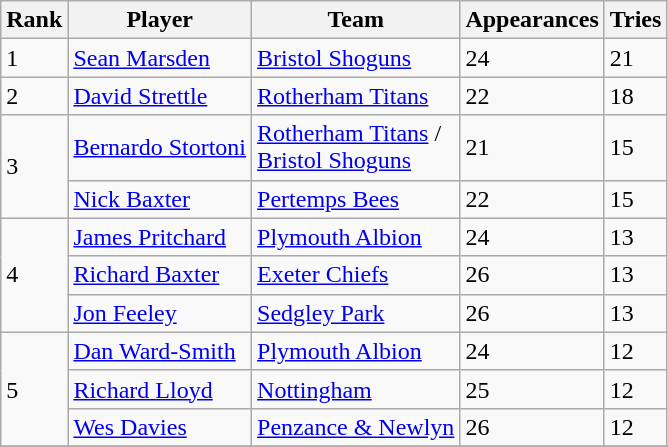<table class="wikitable">
<tr>
<th>Rank</th>
<th>Player</th>
<th>Team</th>
<th>Appearances</th>
<th>Tries</th>
</tr>
<tr>
<td>1</td>
<td> <a href='#'>Sean Marsden</a></td>
<td><a href='#'>Bristol Shoguns</a></td>
<td>24</td>
<td>21</td>
</tr>
<tr>
<td>2</td>
<td> <a href='#'>David Strettle</a></td>
<td><a href='#'>Rotherham Titans</a></td>
<td>22</td>
<td>18</td>
</tr>
<tr>
<td rowspan=2>3</td>
<td> <a href='#'>Bernardo Stortoni</a></td>
<td><a href='#'>Rotherham Titans</a> / <br><a href='#'>Bristol Shoguns</a></td>
<td>21</td>
<td>15</td>
</tr>
<tr>
<td> <a href='#'>Nick Baxter</a></td>
<td><a href='#'>Pertemps Bees</a></td>
<td>22</td>
<td>15</td>
</tr>
<tr>
<td rowspan=3>4</td>
<td> <a href='#'>James Pritchard</a></td>
<td><a href='#'>Plymouth Albion</a></td>
<td>24</td>
<td>13</td>
</tr>
<tr>
<td> <a href='#'>Richard Baxter</a></td>
<td><a href='#'>Exeter Chiefs</a></td>
<td>26</td>
<td>13</td>
</tr>
<tr>
<td> <a href='#'>Jon Feeley</a></td>
<td><a href='#'>Sedgley Park</a></td>
<td>26</td>
<td>13</td>
</tr>
<tr>
<td rowspan=3>5</td>
<td> <a href='#'>Dan Ward-Smith</a></td>
<td><a href='#'>Plymouth Albion</a></td>
<td>24</td>
<td>12</td>
</tr>
<tr>
<td> <a href='#'>Richard Lloyd</a></td>
<td><a href='#'>Nottingham</a></td>
<td>25</td>
<td>12</td>
</tr>
<tr>
<td> <a href='#'>Wes Davies</a></td>
<td><a href='#'>Penzance & Newlyn</a></td>
<td>26</td>
<td>12</td>
</tr>
<tr>
</tr>
</table>
